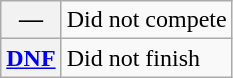<table class="wikitable">
<tr>
<th scope="row">—</th>
<td>Did not compete</td>
</tr>
<tr>
<th scope="row"><a href='#'>DNF</a></th>
<td>Did not finish</td>
</tr>
</table>
